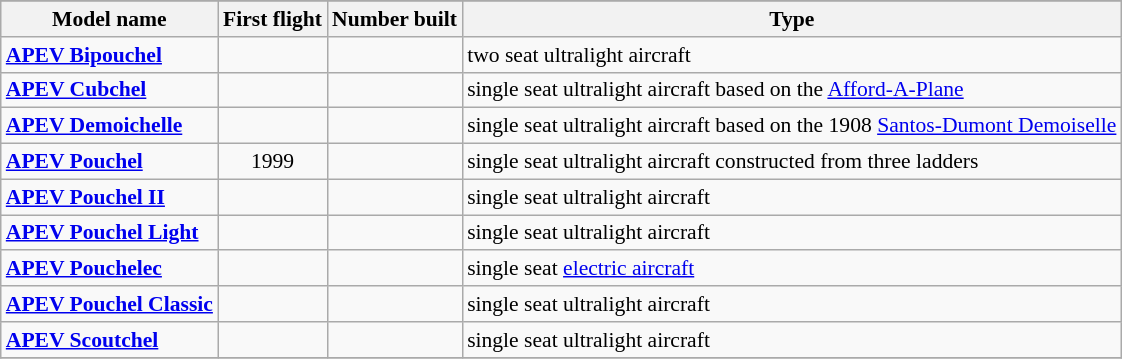<table class="wikitable" align=center style="font-size:90%;">
<tr>
</tr>
<tr style="background:#efefef;">
<th>Model name</th>
<th>First flight</th>
<th>Number built</th>
<th>Type</th>
</tr>
<tr>
<td align=left><strong><a href='#'>APEV Bipouchel</a></strong></td>
<td align=center></td>
<td align=center></td>
<td align=left>two seat ultralight aircraft</td>
</tr>
<tr>
<td align=left><strong><a href='#'>APEV Cubchel</a></strong></td>
<td align=center></td>
<td align=center></td>
<td align=left>single seat ultralight aircraft based on the <a href='#'>Afford-A-Plane</a></td>
</tr>
<tr>
<td align=left><strong><a href='#'>APEV Demoichelle</a></strong></td>
<td align=center></td>
<td align=center></td>
<td align=left>single seat ultralight aircraft based on the 1908 <a href='#'>Santos-Dumont Demoiselle</a></td>
</tr>
<tr>
<td align=left><strong><a href='#'>APEV Pouchel</a></strong></td>
<td align=center>1999</td>
<td align=center></td>
<td align=left>single seat ultralight aircraft constructed from three ladders</td>
</tr>
<tr>
<td align=left><strong><a href='#'>APEV Pouchel II</a></strong></td>
<td align=center></td>
<td align=center></td>
<td align=left>single seat ultralight aircraft</td>
</tr>
<tr>
<td align=left><strong><a href='#'>APEV Pouchel Light</a></strong></td>
<td align=center></td>
<td align=center></td>
<td align=left>single seat ultralight aircraft</td>
</tr>
<tr>
<td align=left><strong><a href='#'>APEV Pouchelec</a></strong></td>
<td align=center></td>
<td align=center></td>
<td align=left>single seat <a href='#'>electric aircraft</a></td>
</tr>
<tr>
<td align=left><strong><a href='#'>APEV Pouchel Classic</a></strong></td>
<td align=center></td>
<td align=center></td>
<td align=left>single seat ultralight aircraft</td>
</tr>
<tr>
<td align=left><strong><a href='#'>APEV Scoutchel</a></strong></td>
<td align=center></td>
<td align=center></td>
<td align=left>single seat ultralight aircraft</td>
</tr>
<tr>
</tr>
</table>
